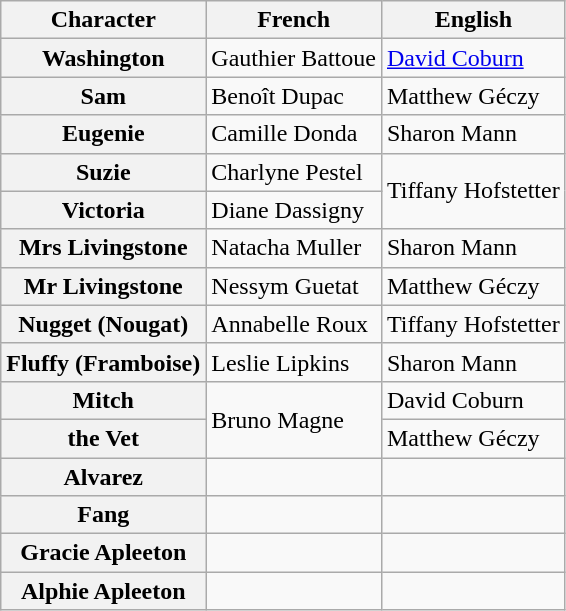<table class="wikitable">
<tr>
<th>Character</th>
<th>French</th>
<th>English</th>
</tr>
<tr>
<th>Washington</th>
<td>Gauthier Battoue</td>
<td><a href='#'>David Coburn</a></td>
</tr>
<tr>
<th>Sam</th>
<td>Benoît Dupac</td>
<td>Matthew Géczy</td>
</tr>
<tr>
<th>Eugenie</th>
<td>Camille Donda</td>
<td>Sharon Mann</td>
</tr>
<tr>
<th>Suzie</th>
<td>Charlyne Pestel</td>
<td rowspan="2">Tiffany Hofstetter</td>
</tr>
<tr>
<th>Victoria</th>
<td>Diane Dassigny</td>
</tr>
<tr>
<th>Mrs Livingstone</th>
<td>Natacha Muller</td>
<td>Sharon Mann</td>
</tr>
<tr>
<th>Mr Livingstone</th>
<td>Nessym Guetat</td>
<td>Matthew Géczy</td>
</tr>
<tr>
<th>Nugget (Nougat)</th>
<td>Annabelle Roux</td>
<td>Tiffany Hofstetter</td>
</tr>
<tr>
<th>Fluffy (Framboise)</th>
<td>Leslie Lipkins</td>
<td>Sharon Mann</td>
</tr>
<tr>
<th>Mitch</th>
<td rowspan="2">Bruno Magne</td>
<td>David Coburn</td>
</tr>
<tr>
<th>the Vet</th>
<td>Matthew Géczy</td>
</tr>
<tr>
<th>Alvarez</th>
<td></td>
<td></td>
</tr>
<tr>
<th>Fang</th>
<td></td>
<td></td>
</tr>
<tr>
<th>Gracie Apleeton</th>
<td></td>
<td></td>
</tr>
<tr>
<th>Alphie Apleeton</th>
<td></td>
<td></td>
</tr>
</table>
